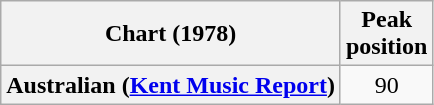<table class="wikitable sortable plainrowheaders" style="text-align:center">
<tr>
<th scope="col">Chart (1978)</th>
<th scope="col">Peak<br>position</th>
</tr>
<tr>
<th scope="row">Australian (<a href='#'>Kent Music Report</a>)</th>
<td align="center">90</td>
</tr>
</table>
